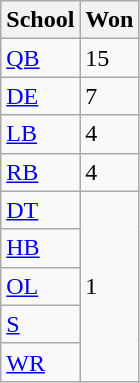<table class="wikitable">
<tr>
<th>School</th>
<th>Won</th>
</tr>
<tr>
<td><a href='#'>QB</a></td>
<td>15</td>
</tr>
<tr>
<td><a href='#'>DE</a></td>
<td>7</td>
</tr>
<tr>
<td><a href='#'>LB</a></td>
<td>4</td>
</tr>
<tr>
<td><a href='#'>RB</a></td>
<td>4</td>
</tr>
<tr>
<td><a href='#'>DT</a></td>
<td rowspan="5">1</td>
</tr>
<tr>
<td><a href='#'>HB</a></td>
</tr>
<tr>
<td><a href='#'>OL</a></td>
</tr>
<tr>
<td><a href='#'>S</a></td>
</tr>
<tr>
<td><a href='#'>WR</a></td>
</tr>
</table>
